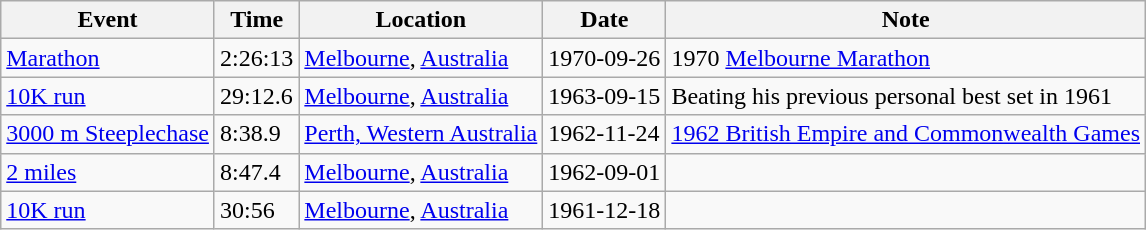<table class="wikitable" border="1">
<tr>
<th>Event</th>
<th>Time</th>
<th>Location</th>
<th>Date</th>
<th>Note</th>
</tr>
<tr>
<td><a href='#'>Marathon</a></td>
<td>2:26:13</td>
<td><a href='#'>Melbourne</a>, <a href='#'>Australia</a></td>
<td>1970-09-26</td>
<td>1970 <a href='#'>Melbourne Marathon</a></td>
</tr>
<tr>
<td><a href='#'>10K run</a></td>
<td>29:12.6</td>
<td><a href='#'>Melbourne</a>, <a href='#'>Australia</a></td>
<td>1963-09-15</td>
<td>Beating his previous personal best set in 1961</td>
</tr>
<tr>
<td><a href='#'>3000 m Steeplechase</a></td>
<td>8:38.9<br></td>
<td><a href='#'>Perth, Western Australia</a></td>
<td>1962-11-24</td>
<td><a href='#'>1962 British Empire and Commonwealth Games</a></td>
</tr>
<tr>
<td><a href='#'>2 miles</a></td>
<td>8:47.4</td>
<td><a href='#'>Melbourne</a>, <a href='#'>Australia</a></td>
<td>1962-09-01</td>
<td></td>
</tr>
<tr>
<td><a href='#'>10K run</a></td>
<td>30:56</td>
<td><a href='#'>Melbourne</a>, <a href='#'>Australia</a></td>
<td>1961-12-18</td>
<td></td>
</tr>
</table>
